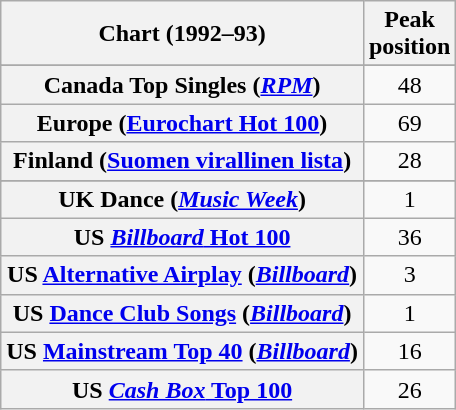<table class="wikitable sortable plainrowheaders" style="text-align:center">
<tr>
<th scope="col">Chart (1992–93)</th>
<th scope="col">Peak<br>position</th>
</tr>
<tr>
</tr>
<tr>
<th scope="row">Canada Top Singles (<a href='#'><em>RPM</em></a>)</th>
<td align="center">48</td>
</tr>
<tr>
<th scope="row">Europe (<a href='#'>Eurochart Hot 100</a>)</th>
<td align="center">69</td>
</tr>
<tr>
<th scope="row">Finland (<a href='#'>Suomen virallinen lista</a>)</th>
<td align="center">28</td>
</tr>
<tr>
</tr>
<tr>
<th scope="row">UK Dance (<em><a href='#'>Music Week</a></em>)</th>
<td align="center">1</td>
</tr>
<tr>
<th scope="row">US <a href='#'><em>Billboard</em> Hot 100</a></th>
<td align="center">36</td>
</tr>
<tr>
<th scope="row">US <a href='#'>Alternative Airplay</a> (<em><a href='#'>Billboard</a></em>)</th>
<td align="center">3</td>
</tr>
<tr>
<th scope="row">US <a href='#'>Dance Club Songs</a> (<em><a href='#'>Billboard</a></em>)</th>
<td align="center">1</td>
</tr>
<tr>
<th scope="row">US <a href='#'>Mainstream Top 40</a> (<em><a href='#'>Billboard</a></em>)</th>
<td align="center">16</td>
</tr>
<tr>
<th scope="row">US <a href='#'><em>Cash Box</em> Top 100</a></th>
<td align="center">26</td>
</tr>
</table>
